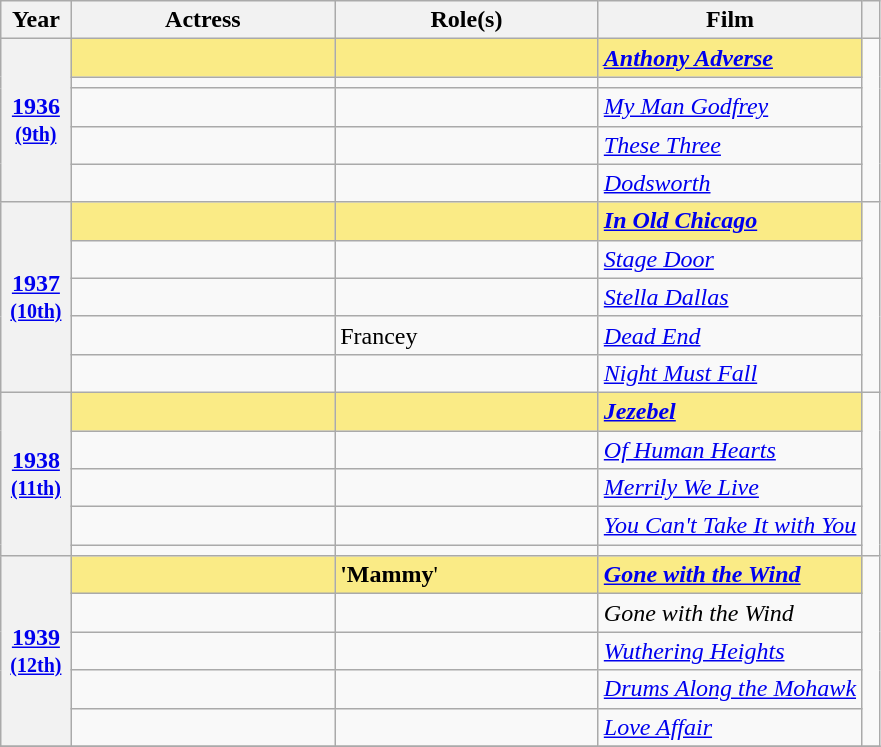<table class="wikitable sortable" style="text-align:left;">
<tr>
<th scope="col" style="width:8%;">Year</th>
<th scope="col" style="width:30%;">Actress</th>
<th scope="col" style="width:30%;">Role(s)</th>
<th scope="col" style="width:30%;">Film</th>
<th scope="col" style="width:2%;" class="sortable"></th>
</tr>
<tr>
<th scope="row" rowspan=5 style="text-align:center"><a href='#'>1936</a> <br><small><a href='#'>(9th)</a> </small></th>
<td style="background:#FAEB86;"><strong> </strong></td>
<td style="background:#FAEB86;"><strong></strong></td>
<td style="background:#FAEB86;"><strong><em><a href='#'>Anthony Adverse</a></em></strong></td>
<td rowspan=5></td>
</tr>
<tr>
<td></td>
<td></td>
<td></td>
</tr>
<tr>
<td></td>
<td></td>
<td><em><a href='#'>My Man Godfrey</a></em></td>
</tr>
<tr>
<td></td>
<td></td>
<td><em><a href='#'>These Three</a></em></td>
</tr>
<tr>
<td></td>
<td></td>
<td><em><a href='#'>Dodsworth</a></em></td>
</tr>
<tr>
<th scope="row" rowspan=5 style="text-align:center"><a href='#'>1937</a> <br><small><a href='#'>(10th)</a> </small></th>
<td style="background:#FAEB86;"><strong> </strong></td>
<td style="background:#FAEB86;"><strong></strong></td>
<td style="background:#FAEB86;"><strong><em><a href='#'>In Old Chicago</a></em></strong></td>
<td rowspan=5></td>
</tr>
<tr>
<td></td>
<td></td>
<td><em><a href='#'>Stage Door</a></em></td>
</tr>
<tr>
<td></td>
<td></td>
<td><em><a href='#'>Stella Dallas</a></em></td>
</tr>
<tr>
<td></td>
<td>Francey</td>
<td><em><a href='#'>Dead End</a></em></td>
</tr>
<tr>
<td></td>
<td></td>
<td><em><a href='#'>Night Must Fall</a></em></td>
</tr>
<tr>
<th scope="row" rowspan=5 style="text-align:center"><a href='#'>1938</a> <br><small><a href='#'>(11th)</a> </small></th>
<td style="background:#FAEB86;"><strong> </strong></td>
<td style="background:#FAEB86;"><strong></strong></td>
<td style="background:#FAEB86;"><strong><em><a href='#'>Jezebel</a></em></strong></td>
<td rowspan=5></td>
</tr>
<tr>
<td></td>
<td></td>
<td><em><a href='#'>Of Human Hearts</a></em></td>
</tr>
<tr>
<td></td>
<td></td>
<td><em><a href='#'>Merrily We Live</a></em></td>
</tr>
<tr>
<td></td>
<td></td>
<td><em><a href='#'>You Can't Take It with You</a></em></td>
</tr>
<tr>
<td></td>
<td></td>
<td></td>
</tr>
<tr>
<th scope="row" rowspan=5 style="text-align:center"><a href='#'>1939</a> <br><small><a href='#'>(12th)</a> </small></th>
<td style="background:#FAEB86;"><strong> </strong></td>
<td style="background:#FAEB86;"><strong>'Mammy</strong>'</td>
<td style="background:#FAEB86;"><strong><em><a href='#'>Gone with the Wind</a></em></strong></td>
<td rowspan=5></td>
</tr>
<tr>
<td></td>
<td></td>
<td><em>Gone with the Wind</em></td>
</tr>
<tr>
<td></td>
<td></td>
<td><em><a href='#'>Wuthering Heights</a></em></td>
</tr>
<tr>
<td></td>
<td></td>
<td><em><a href='#'>Drums Along the Mohawk</a></em></td>
</tr>
<tr>
<td></td>
<td></td>
<td><em><a href='#'>Love Affair</a></em></td>
</tr>
<tr>
</tr>
</table>
